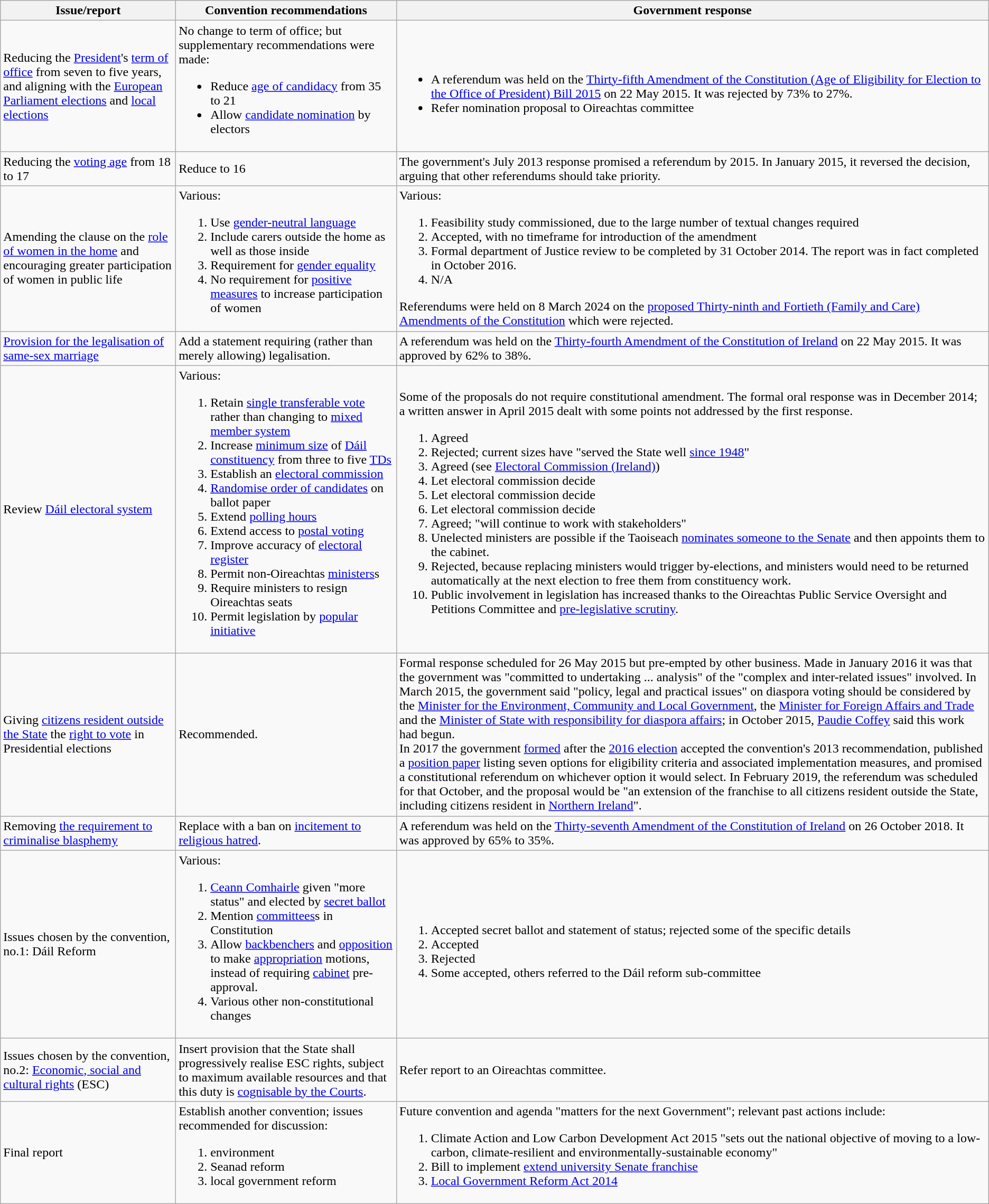<table class="wikitable">
<tr>
<th>Issue/report</th>
<th>Convention recommendations</th>
<th>Government response</th>
</tr>
<tr>
<td>Reducing the <a href='#'>President</a>'s <a href='#'>term of office</a> from seven to five years, and aligning with the <a href='#'>European Parliament elections</a> and <a href='#'>local elections</a></td>
<td>No change to term of office; but supplementary recommendations were made:<br><ul><li>Reduce <a href='#'>age of candidacy</a> from 35 to 21</li><li>Allow <a href='#'>candidate nomination</a> by electors</li></ul></td>
<td><br><ul><li>A referendum was held on the <a href='#'>Thirty-fifth Amendment of the Constitution (Age of Eligibility for Election to the Office of President) Bill 2015</a> on 22 May 2015. It was rejected by 73% to 27%.</li><li>Refer nomination proposal to Oireachtas committee</li></ul></td>
</tr>
<tr>
<td>Reducing the <a href='#'>voting age</a> from 18 to 17</td>
<td>Reduce to 16</td>
<td>The government's July 2013 response promised a referendum by 2015. In January 2015, it reversed the decision, arguing that other referendums should take priority.</td>
</tr>
<tr>
<td>Amending the clause on the <a href='#'>role of women in the home</a> and encouraging greater participation of women in public life</td>
<td>Various:<br><ol><li>Use <a href='#'>gender-neutral language</a></li><li>Include carers outside the home as well as those inside</li><li>Requirement for <a href='#'>gender equality</a></li><li>No requirement for <a href='#'>positive measures</a> to increase participation of women</li></ol></td>
<td>Various:<br><ol><li>Feasibility study commissioned, due to the large number of textual changes required</li><li>Accepted, with no timeframe for introduction of the amendment</li><li>Formal department of Justice review to be completed by 31 October 2014. The report was in fact completed in October 2016.</li><li>N/A</li></ol>Referendums were held on 8 March 2024 on the <a href='#'>proposed Thirty-ninth and Fortieth (Family and Care) Amendments of the Constitution</a> which were rejected.</td>
</tr>
<tr>
<td><a href='#'>Provision for the legalisation of same-sex marriage</a></td>
<td>Add a statement requiring (rather than merely allowing) legalisation.</td>
<td>A referendum was held on the <a href='#'>Thirty-fourth Amendment of the Constitution of Ireland</a> on 22 May 2015. It was approved by 62% to 38%.</td>
</tr>
<tr>
<td>Review <a href='#'>Dáil electoral system</a></td>
<td>Various:<br><ol><li>Retain <a href='#'>single transferable vote</a> rather than changing to <a href='#'>mixed member system</a></li><li>Increase <a href='#'>minimum size</a> of <a href='#'>Dáil constituency</a> from three to five <a href='#'>TDs</a></li><li>Establish an  <a href='#'>electoral commission</a></li><li><a href='#'>Randomise order of candidates</a> on ballot paper</li><li>Extend <a href='#'>polling hours</a></li><li>Extend access to <a href='#'>postal voting</a></li><li>Improve accuracy of <a href='#'>electoral register</a></li><li>Permit non-Oireachtas <a href='#'>ministers</a>s</li><li>Require ministers to resign Oireachtas seats</li><li>Permit legislation by <a href='#'>popular initiative</a></li></ol></td>
<td>Some of the proposals do not require constitutional amendment. The formal oral response was in December 2014; a written answer in April 2015 dealt with some points not addressed by the first response.<br><ol><li>Agreed</li><li>Rejected; current sizes have "served the State well <a href='#'>since 1948</a>"</li><li>Agreed (see <a href='#'>Electoral Commission (Ireland)</a>)</li><li>Let electoral commission decide</li><li>Let electoral commission decide</li><li>Let electoral commission decide</li><li>Agreed; "will continue to work with stakeholders"</li><li>Unelected ministers are possible if the Taoiseach <a href='#'>nominates someone to the Senate</a> and then appoints them to the cabinet.</li><li>Rejected, because replacing ministers would trigger by-elections, and ministers would need to be returned automatically at the next election to free them from constituency work.</li><li>Public involvement in legislation has increased thanks to the Oireachtas Public Service Oversight and Petitions Committee and <a href='#'>pre-legislative scrutiny</a>.</li></ol></td>
</tr>
<tr>
<td>Giving <a href='#'>citizens resident outside the State</a> the <a href='#'>right to vote</a> in Presidential elections</td>
<td>Recommended.</td>
<td> Formal response scheduled for 26 May 2015 but pre-empted by other business. Made in January 2016 it was that the government was "committed to undertaking ... analysis" of the "complex and inter-related issues" involved.  In March 2015, the government said "policy, legal and practical issues" on diaspora voting should be considered by the <a href='#'>Minister for the Environment, Community and Local Government</a>, the <a href='#'>Minister for Foreign Affairs and Trade</a> and the <a href='#'>Minister of State with responsibility for diaspora affairs</a>; in October 2015, <a href='#'>Paudie Coffey</a> said this work had begun.<br>In 2017 the government <a href='#'>formed</a> after the <a href='#'>2016 election</a> accepted the convention's 2013 recommendation, published a <a href='#'>position paper</a> listing seven options for eligibility criteria and associated implementation measures, and promised a constitutional referendum on whichever option it would select. In February 2019, the referendum was scheduled for that October, and the proposal would be "an extension of the franchise to all citizens resident outside the State, including citizens resident in <a href='#'>Northern Ireland</a>".</td>
</tr>
<tr>
<td>Removing <a href='#'>the requirement to criminalise blasphemy</a></td>
<td>Replace with a ban on <a href='#'>incitement to religious hatred</a>.</td>
<td>A referendum was held on the <a href='#'>Thirty-seventh Amendment of the Constitution of Ireland</a> on 26 October 2018. It was approved by 65% to 35%.</td>
</tr>
<tr>
<td>Issues chosen by the convention, no.1: Dáil Reform</td>
<td>Various:<br><ol><li><a href='#'>Ceann Comhairle</a> given "more status" and elected by <a href='#'>secret ballot</a></li><li>Mention <a href='#'>committees</a>s in Constitution</li><li>Allow <a href='#'>backbenchers</a> and <a href='#'>opposition</a> to make <a href='#'>appropriation</a> motions, instead of requiring <a href='#'>cabinet</a> pre-approval.</li><li>Various other non-constitutional changes</li></ol></td>
<td><br><ol><li>Accepted secret ballot and statement of status; rejected some of the specific details</li><li>Accepted</li><li>Rejected</li><li>Some accepted, others referred to the Dáil reform sub-committee</li></ol></td>
</tr>
<tr>
<td>Issues chosen by the convention, no.2: <a href='#'>Economic, social and cultural rights</a> (ESC)</td>
<td>Insert provision that the State shall progressively realise ESC rights, subject to maximum available resources and that this duty is <a href='#'>cognisable by the Courts</a>.</td>
<td>Refer report to an Oireachtas committee.</td>
</tr>
<tr>
<td>Final report</td>
<td>Establish another convention; issues recommended for discussion:<br><ol><li>environment</li><li>Seanad reform</li><li>local government reform</li></ol></td>
<td>Future convention and agenda "matters for the next Government"; relevant past actions include:<br><ol><li>Climate Action and Low Carbon Development Act 2015 "sets out the national objective of moving to a low-carbon, climate-resilient and environmentally-sustainable economy"</li><li>Bill to implement <a href='#'>extend university Senate franchise</a></li><li><a href='#'>Local Government Reform Act 2014</a></li></ol></td>
</tr>
</table>
